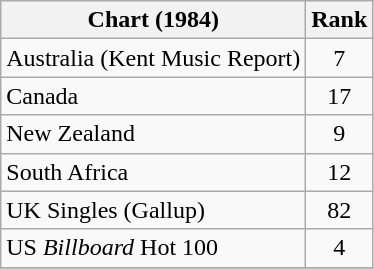<table class="wikitable sortable">
<tr>
<th>Chart (1984)</th>
<th style="text-align:center;">Rank</th>
</tr>
<tr>
<td>Australia (Kent Music Report)</td>
<td style="text-align:center;">7</td>
</tr>
<tr>
<td>Canada</td>
<td style="text-align:center;">17</td>
</tr>
<tr>
<td>New Zealand</td>
<td style="text-align:center;">9</td>
</tr>
<tr>
<td>South Africa</td>
<td align="center">12</td>
</tr>
<tr>
<td>UK Singles (Gallup)</td>
<td style="text-align:center;">82</td>
</tr>
<tr>
<td>US <em>Billboard</em> Hot 100</td>
<td style="text-align:center;">4</td>
</tr>
<tr>
</tr>
</table>
